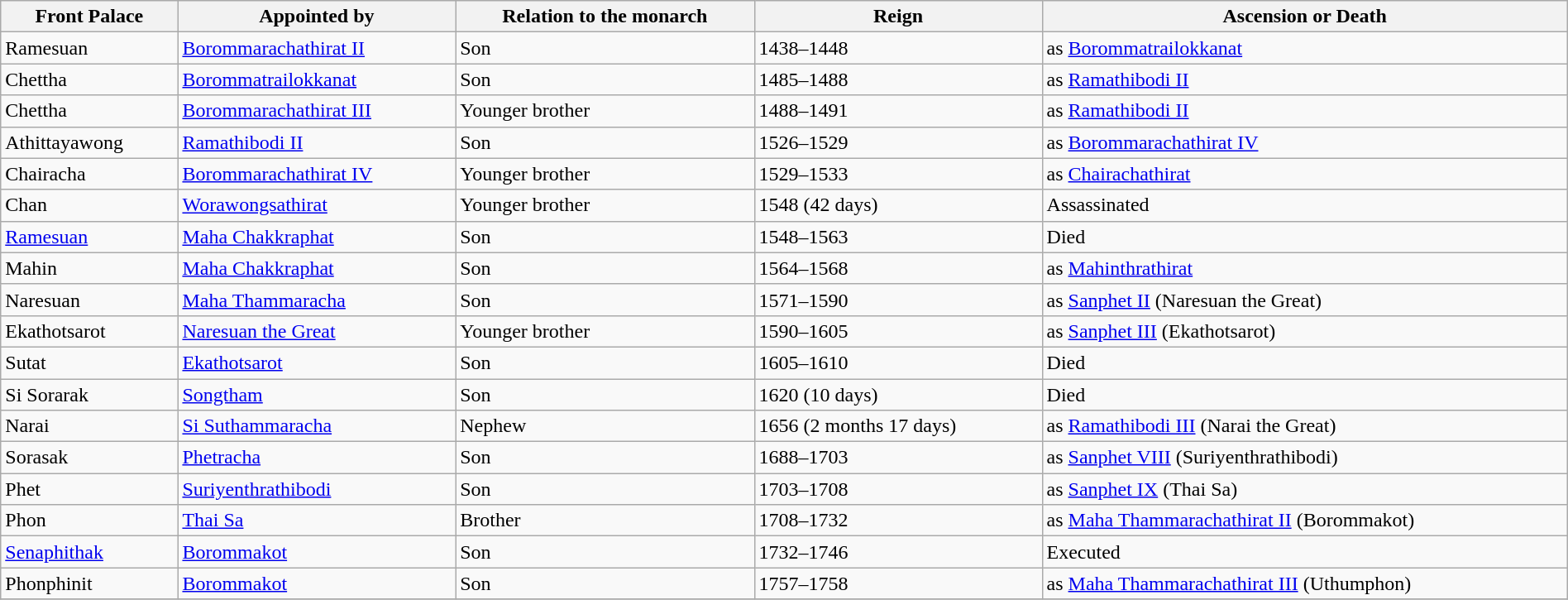<table class="wikitable" border="1" width=100%>
<tr>
<th>Front Palace</th>
<th>Appointed by</th>
<th>Relation to the monarch</th>
<th>Reign</th>
<th>Ascension or Death</th>
</tr>
<tr>
<td>Ramesuan</td>
<td><a href='#'>Borommarachathirat II</a></td>
<td>Son</td>
<td>1438–1448</td>
<td>as <a href='#'>Borommatrailokkanat</a></td>
</tr>
<tr>
<td>Chettha</td>
<td><a href='#'>Borommatrailokkanat</a></td>
<td>Son</td>
<td>1485–1488</td>
<td>as <a href='#'>Ramathibodi II</a></td>
</tr>
<tr>
<td>Chettha</td>
<td><a href='#'>Borommarachathirat III</a></td>
<td>Younger brother</td>
<td>1488–1491</td>
<td>as <a href='#'>Ramathibodi II</a></td>
</tr>
<tr>
<td>Athittayawong</td>
<td><a href='#'>Ramathibodi II</a></td>
<td>Son</td>
<td>1526–1529</td>
<td>as <a href='#'>Borommarachathirat IV</a></td>
</tr>
<tr>
<td>Chairacha</td>
<td><a href='#'>Borommarachathirat IV</a></td>
<td>Younger brother</td>
<td>1529–1533</td>
<td>as <a href='#'>Chairachathirat</a></td>
</tr>
<tr>
<td>Chan</td>
<td><a href='#'>Worawongsathirat</a></td>
<td>Younger brother</td>
<td>1548 (42 days)</td>
<td>Assassinated</td>
</tr>
<tr>
<td><a href='#'>Ramesuan</a></td>
<td><a href='#'>Maha Chakkraphat</a></td>
<td>Son</td>
<td>1548–1563</td>
<td>Died</td>
</tr>
<tr>
<td>Mahin</td>
<td><a href='#'>Maha Chakkraphat</a></td>
<td>Son</td>
<td>1564–1568</td>
<td>as <a href='#'>Mahinthrathirat</a></td>
</tr>
<tr>
<td>Naresuan</td>
<td><a href='#'>Maha Thammaracha</a></td>
<td>Son</td>
<td>1571–1590</td>
<td>as <a href='#'>Sanphet II</a> (Naresuan the Great)</td>
</tr>
<tr>
<td>Ekathotsarot</td>
<td><a href='#'>Naresuan the Great</a></td>
<td>Younger brother</td>
<td>1590–1605</td>
<td>as <a href='#'>Sanphet III</a> (Ekathotsarot)</td>
</tr>
<tr>
<td>Sutat</td>
<td><a href='#'>Ekathotsarot</a></td>
<td>Son</td>
<td>1605–1610</td>
<td>Died</td>
</tr>
<tr>
<td>Si Sorarak</td>
<td><a href='#'>Songtham</a></td>
<td>Son</td>
<td>1620 (10 days)</td>
<td>Died</td>
</tr>
<tr>
<td>Narai</td>
<td><a href='#'>Si Suthammaracha</a></td>
<td>Nephew</td>
<td>1656 (2 months 17 days)</td>
<td>as <a href='#'>Ramathibodi III</a> (Narai the Great)</td>
</tr>
<tr>
<td>Sorasak</td>
<td><a href='#'>Phetracha</a></td>
<td>Son</td>
<td>1688–1703</td>
<td>as <a href='#'>Sanphet VIII</a> (Suriyenthrathibodi)</td>
</tr>
<tr>
<td>Phet</td>
<td><a href='#'>Suriyenthrathibodi</a></td>
<td>Son</td>
<td>1703–1708</td>
<td>as <a href='#'>Sanphet IX</a> (Thai Sa)</td>
</tr>
<tr>
<td>Phon</td>
<td><a href='#'>Thai Sa</a></td>
<td>Brother</td>
<td>1708–1732</td>
<td>as <a href='#'>Maha Thammarachathirat II</a> (Borommakot)</td>
</tr>
<tr>
<td><a href='#'>Senaphithak</a></td>
<td><a href='#'>Borommakot</a></td>
<td>Son</td>
<td>1732–1746</td>
<td>Executed</td>
</tr>
<tr>
<td>Phonphinit</td>
<td><a href='#'>Borommakot</a></td>
<td>Son</td>
<td>1757–1758</td>
<td>as <a href='#'>Maha Thammarachathirat III</a> (Uthumphon)</td>
</tr>
<tr>
</tr>
</table>
